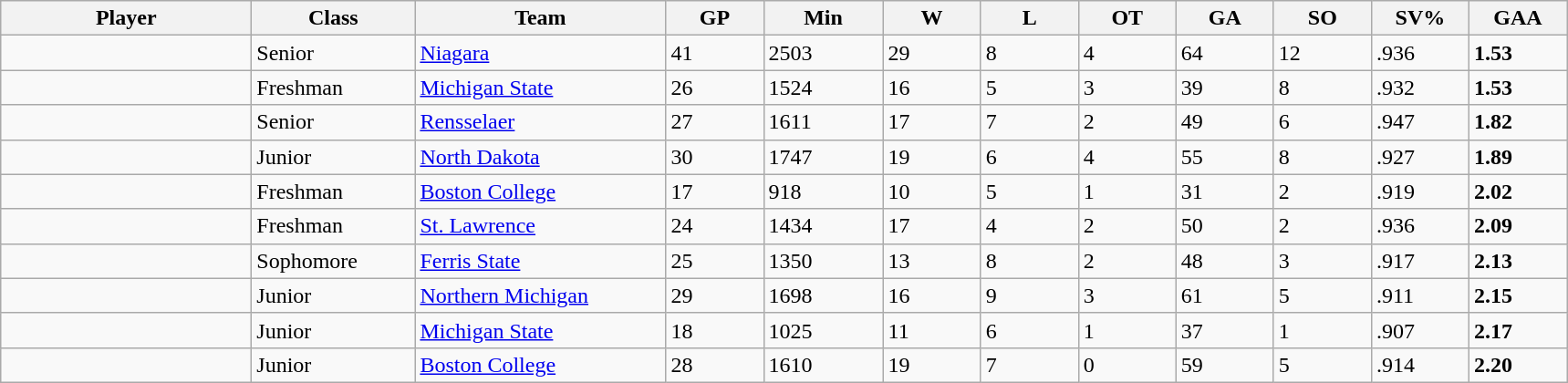<table class="wikitable sortable">
<tr>
<th style="width: 11em;">Player</th>
<th style="width: 7em;">Class</th>
<th style="width: 11em;">Team</th>
<th style="width: 4em;">GP</th>
<th style="width: 5em;">Min</th>
<th style="width: 4em;">W</th>
<th style="width: 4em;">L</th>
<th style="width: 4em;">OT</th>
<th style="width: 4em;">GA</th>
<th style="width: 4em;">SO</th>
<th style="width: 4em;">SV%</th>
<th style="width: 4em;">GAA</th>
</tr>
<tr>
<td></td>
<td>Senior</td>
<td><a href='#'>Niagara</a></td>
<td>41</td>
<td>2503</td>
<td>29</td>
<td>8</td>
<td>4</td>
<td>64</td>
<td>12</td>
<td>.936</td>
<td><strong>1.53</strong></td>
</tr>
<tr>
<td></td>
<td>Freshman</td>
<td><a href='#'>Michigan State</a></td>
<td>26</td>
<td>1524</td>
<td>16</td>
<td>5</td>
<td>3</td>
<td>39</td>
<td>8</td>
<td>.932</td>
<td><strong>1.53</strong></td>
</tr>
<tr>
<td></td>
<td>Senior</td>
<td><a href='#'>Rensselaer</a></td>
<td>27</td>
<td>1611</td>
<td>17</td>
<td>7</td>
<td>2</td>
<td>49</td>
<td>6</td>
<td>.947</td>
<td><strong>1.82</strong></td>
</tr>
<tr>
<td></td>
<td>Junior</td>
<td><a href='#'>North Dakota</a></td>
<td>30</td>
<td>1747</td>
<td>19</td>
<td>6</td>
<td>4</td>
<td>55</td>
<td>8</td>
<td>.927</td>
<td><strong>1.89</strong></td>
</tr>
<tr>
<td></td>
<td>Freshman</td>
<td><a href='#'>Boston College</a></td>
<td>17</td>
<td>918</td>
<td>10</td>
<td>5</td>
<td>1</td>
<td>31</td>
<td>2</td>
<td>.919</td>
<td><strong>2.02</strong></td>
</tr>
<tr>
<td></td>
<td>Freshman</td>
<td><a href='#'>St. Lawrence</a></td>
<td>24</td>
<td>1434</td>
<td>17</td>
<td>4</td>
<td>2</td>
<td>50</td>
<td>2</td>
<td>.936</td>
<td><strong>2.09</strong></td>
</tr>
<tr>
<td></td>
<td>Sophomore</td>
<td><a href='#'>Ferris State</a></td>
<td>25</td>
<td>1350</td>
<td>13</td>
<td>8</td>
<td>2</td>
<td>48</td>
<td>3</td>
<td>.917</td>
<td><strong>2.13</strong></td>
</tr>
<tr>
<td></td>
<td>Junior</td>
<td><a href='#'>Northern Michigan</a></td>
<td>29</td>
<td>1698</td>
<td>16</td>
<td>9</td>
<td>3</td>
<td>61</td>
<td>5</td>
<td>.911</td>
<td><strong>2.15</strong></td>
</tr>
<tr>
<td></td>
<td>Junior</td>
<td><a href='#'>Michigan State</a></td>
<td>18</td>
<td>1025</td>
<td>11</td>
<td>6</td>
<td>1</td>
<td>37</td>
<td>1</td>
<td>.907</td>
<td><strong>2.17</strong></td>
</tr>
<tr>
<td></td>
<td>Junior</td>
<td><a href='#'>Boston College</a></td>
<td>28</td>
<td>1610</td>
<td>19</td>
<td>7</td>
<td>0</td>
<td>59</td>
<td>5</td>
<td>.914</td>
<td><strong>2.20</strong></td>
</tr>
</table>
